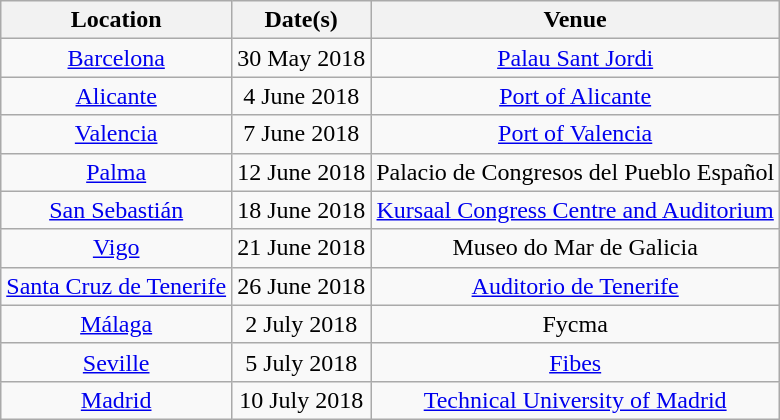<table class="wikitable sortable plainrowheaders" style="text-align:center">
<tr>
<th>Location</th>
<th scope="col">Date(s)</th>
<th scope="col">Venue</th>
</tr>
<tr>
<td><a href='#'>Barcelona</a></td>
<td>30 May 2018</td>
<td><a href='#'>Palau Sant Jordi</a></td>
</tr>
<tr>
<td><a href='#'>Alicante</a></td>
<td>4 June 2018</td>
<td><a href='#'>Port of Alicante</a></td>
</tr>
<tr>
<td><a href='#'>Valencia</a></td>
<td>7 June 2018</td>
<td><a href='#'>Port of Valencia</a></td>
</tr>
<tr>
<td><a href='#'>Palma</a></td>
<td>12 June 2018</td>
<td>Palacio de Congresos del Pueblo Español</td>
</tr>
<tr>
<td><a href='#'>San Sebastián</a></td>
<td>18 June 2018</td>
<td><a href='#'>Kursaal Congress Centre and Auditorium</a></td>
</tr>
<tr>
<td><a href='#'>Vigo</a></td>
<td>21 June 2018</td>
<td>Museo do Mar de Galicia</td>
</tr>
<tr>
<td><a href='#'>Santa Cruz de Tenerife</a></td>
<td>26 June 2018</td>
<td><a href='#'>Auditorio de Tenerife</a></td>
</tr>
<tr>
<td><a href='#'>Málaga</a></td>
<td>2 July 2018</td>
<td>Fycma</td>
</tr>
<tr>
<td><a href='#'>Seville</a></td>
<td>5 July 2018</td>
<td><a href='#'>Fibes</a></td>
</tr>
<tr>
<td><a href='#'>Madrid</a></td>
<td>10 July 2018</td>
<td><a href='#'>Technical University of Madrid</a></td>
</tr>
</table>
